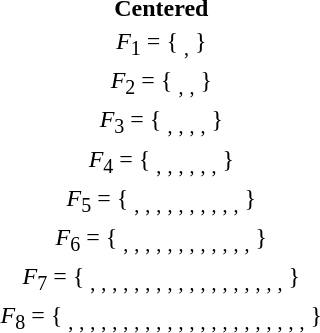<table class="toccolours" style="text-align:center; margin-top:1em">
<tr>
<th>Centered</th>
</tr>
<tr>
<td><em>F</em><sub>1</sub> = { <sub>,</sub>  }</td>
</tr>
<tr>
<td><em>F</em><sub>2</sub> = { <sub>,</sub> <sub>,</sub>  }</td>
</tr>
<tr>
<td><em>F</em><sub>3</sub> = { <sub>,</sub> <sub>,</sub> <sub>,</sub> <sub>,</sub>  }</td>
</tr>
<tr>
<td><em>F</em><sub>4</sub> = { <sub>,</sub> <sub>,</sub> <sub>,</sub> <sub>,</sub> <sub>,</sub> <sub>,</sub>  }</td>
</tr>
<tr>
<td><em>F</em><sub>5</sub> = { <sub>,</sub> <sub>,</sub> <sub>,</sub> <sub>,</sub> <sub>,</sub> <sub>,</sub> <sub>,</sub> <sub>,</sub> <sub>,</sub> <sub>,</sub>  }</td>
</tr>
<tr>
<td><em>F</em><sub>6</sub> = { <sub>,</sub> <sub>,</sub> <sub>,</sub> <sub>,</sub> <sub>,</sub> <sub>,</sub> <sub>,</sub> <sub>,</sub> <sub>,</sub> <sub>,</sub> <sub>,</sub> <sub>,</sub>  }</td>
</tr>
<tr>
<td><em>F</em><sub>7</sub> = { <sub>,</sub> <sub>,</sub> <sub>,</sub> <sub>,</sub> <sub>,</sub> <sub>,</sub> <sub>,</sub> <sub>,</sub> <sub>,</sub> <sub>,</sub> <sub>,</sub> <sub>,</sub> <sub>,</sub> <sub>,</sub> <sub>,</sub> <sub>,</sub> <sub>,</sub> <sub>,</sub>  }</td>
</tr>
<tr>
<td><em>F</em><sub>8</sub> = { <sub>,</sub> <sub>,</sub> <sub>,</sub> <sub>,</sub> <sub>,</sub> <sub>,</sub> <sub>,</sub> <sub>,</sub> <sub>,</sub> <sub>,</sub> <sub>,</sub> <sub>,</sub> <sub>,</sub> <sub>,</sub> <sub>,</sub> <sub>,</sub> <sub>,</sub> <sub>,</sub> <sub>,</sub> <sub>,</sub> <sub>,</sub> <sub>,</sub>  }</td>
</tr>
</table>
